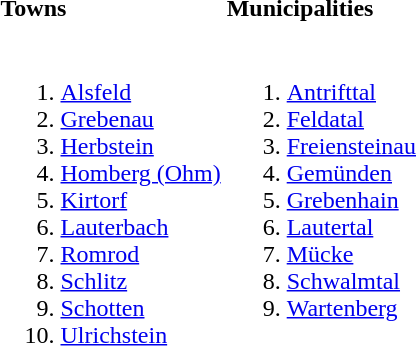<table>
<tr>
<th align=left width=50%>Towns</th>
<th align=left width=50%>Municipalities</th>
</tr>
<tr valign=top>
<td><br><ol><li><a href='#'>Alsfeld</a></li><li><a href='#'>Grebenau</a></li><li><a href='#'>Herbstein</a></li><li><a href='#'>Homberg (Ohm)</a></li><li><a href='#'>Kirtorf</a></li><li><a href='#'>Lauterbach</a></li><li><a href='#'>Romrod</a></li><li><a href='#'>Schlitz</a></li><li><a href='#'>Schotten</a></li><li><a href='#'>Ulrichstein</a></li></ol></td>
<td><br><ol><li><a href='#'>Antrifttal</a></li><li><a href='#'>Feldatal</a></li><li><a href='#'>Freiensteinau</a></li><li><a href='#'>Gemünden</a></li><li><a href='#'>Grebenhain</a></li><li><a href='#'>Lautertal</a></li><li><a href='#'>Mücke</a></li><li><a href='#'>Schwalmtal</a></li><li><a href='#'>Wartenberg</a></li></ol></td>
</tr>
</table>
